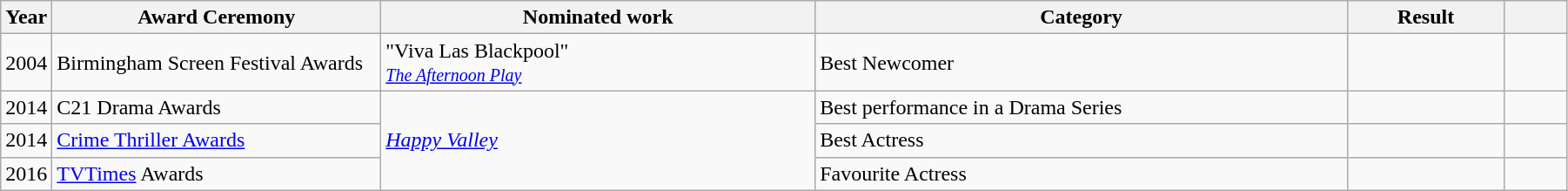<table style="width:95%;" class="wikitable sortable">
<tr>
<th style="width:3%;">Year</th>
<th style="width:21%;">Award Ceremony</th>
<th>Nominated work</th>
<th style="width:34%;">Category</th>
<th style="width:10%;">Result</th>
<th style="width:4%;" scope="col" class="unsortable"></th>
</tr>
<tr>
<td>2004</td>
<td>Birmingham Screen Festival Awards</td>
<td>"Viva Las Blackpool"<br><small><em><a href='#'>The Afternoon Play</a></em></small></td>
<td>Best Newcomer</td>
<td></td>
<td></td>
</tr>
<tr>
<td>2014</td>
<td>C21 Drama Awards</td>
<td rowspan=3><em><a href='#'>Happy Valley</a></em></td>
<td>Best performance in a Drama Series</td>
<td></td>
<td></td>
</tr>
<tr>
<td>2014</td>
<td><a href='#'>Crime Thriller Awards</a></td>
<td>Best Actress</td>
<td></td>
<td></td>
</tr>
<tr>
<td>2016</td>
<td><a href='#'>TVTimes</a> Awards</td>
<td>Favourite Actress</td>
<td></td>
<td></td>
</tr>
</table>
